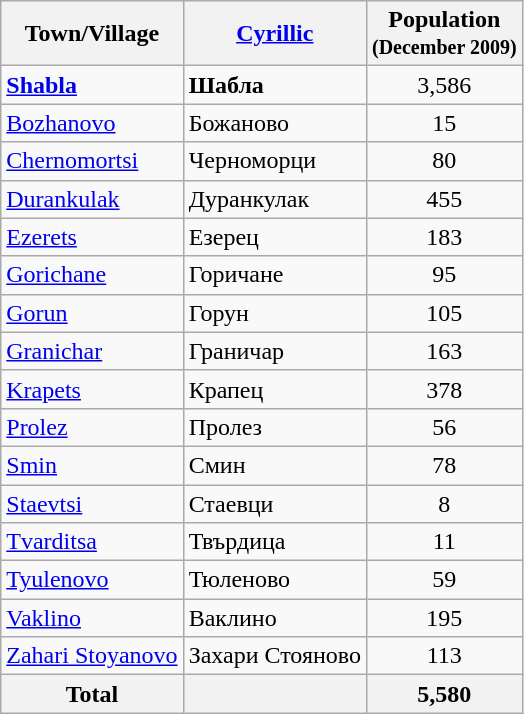<table class="wikitable sortable">
<tr>
<th>Town/Village</th>
<th><a href='#'>Cyrillic</a></th>
<th>Population<br><small>(December 2009)</small></th>
</tr>
<tr>
<td><strong><a href='#'>Shabla</a></strong></td>
<td><strong>Шабла</strong></td>
<td align="center">3,586</td>
</tr>
<tr>
<td><a href='#'>Bozhanovo</a></td>
<td>Божаново</td>
<td align="center">15</td>
</tr>
<tr>
<td><a href='#'>Chernomortsi</a></td>
<td>Черноморци</td>
<td align="center">80</td>
</tr>
<tr>
<td><a href='#'>Durankulak</a></td>
<td>Дуранкулак</td>
<td align="center">455</td>
</tr>
<tr>
<td><a href='#'>Ezerets</a></td>
<td>Езерец</td>
<td align="center">183</td>
</tr>
<tr>
<td><a href='#'>Gorichane</a></td>
<td>Горичане</td>
<td align="center">95</td>
</tr>
<tr>
<td><a href='#'>Gorun</a></td>
<td>Горун</td>
<td align="center">105</td>
</tr>
<tr>
<td><a href='#'>Granichar</a></td>
<td>Граничар</td>
<td align="center">163</td>
</tr>
<tr>
<td><a href='#'>Krapets</a></td>
<td>Крапец</td>
<td align="center">378</td>
</tr>
<tr>
<td><a href='#'>Prolez</a></td>
<td>Пролез</td>
<td align="center">56</td>
</tr>
<tr>
<td><a href='#'>Smin</a></td>
<td>Смин</td>
<td align="center">78</td>
</tr>
<tr>
<td><a href='#'>Staevtsi</a></td>
<td>Стаевци</td>
<td align="center">8</td>
</tr>
<tr>
<td><a href='#'>Tvarditsa</a></td>
<td>Твърдица</td>
<td align="center">11</td>
</tr>
<tr>
<td><a href='#'>Tyulenovo</a></td>
<td>Тюленово</td>
<td align="center">59</td>
</tr>
<tr>
<td><a href='#'>Vaklino</a></td>
<td>Ваклино</td>
<td align="center">195</td>
</tr>
<tr>
<td><a href='#'>Zahari Stoyanovo</a></td>
<td>Захари Стояново</td>
<td align="center">113</td>
</tr>
<tr>
<th>Total</th>
<th></th>
<th align="center">5,580</th>
</tr>
</table>
